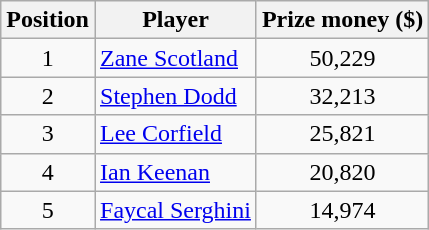<table class=wikitable>
<tr>
<th>Position</th>
<th>Player</th>
<th>Prize money ($)</th>
</tr>
<tr>
<td align=center>1</td>
<td> <a href='#'>Zane Scotland</a></td>
<td align=center>50,229</td>
</tr>
<tr>
<td align=center>2</td>
<td> <a href='#'>Stephen Dodd</a></td>
<td align=center>32,213</td>
</tr>
<tr>
<td align=center>3</td>
<td> <a href='#'>Lee Corfield</a></td>
<td align=center>25,821</td>
</tr>
<tr>
<td align=center>4</td>
<td> <a href='#'>Ian Keenan</a></td>
<td align=center>20,820</td>
</tr>
<tr>
<td align=center>5</td>
<td> <a href='#'>Faycal Serghini</a></td>
<td align=center>14,974</td>
</tr>
</table>
